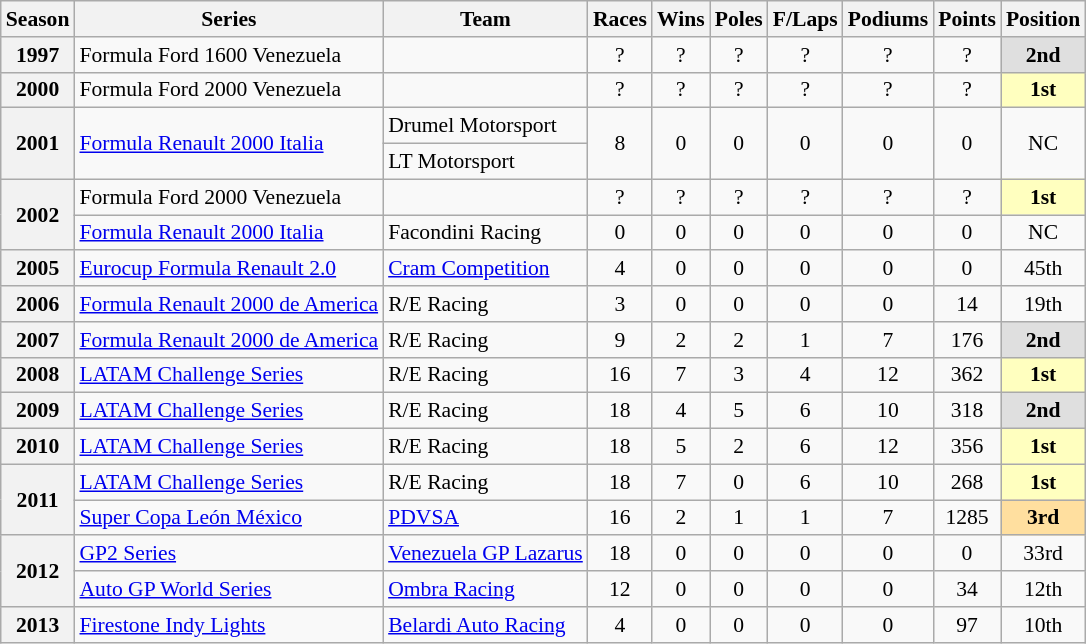<table class="wikitable" style="font-size: 90%; text-align:center">
<tr>
<th>Season</th>
<th>Series</th>
<th>Team</th>
<th>Races</th>
<th>Wins</th>
<th>Poles</th>
<th>F/Laps</th>
<th>Podiums</th>
<th>Points</th>
<th>Position</th>
</tr>
<tr>
<th>1997</th>
<td align=left>Formula Ford 1600 Venezuela</td>
<td align=left></td>
<td>?</td>
<td>?</td>
<td>?</td>
<td>?</td>
<td>?</td>
<td>?</td>
<td style="background:#dfdfdf;"><strong>2nd</strong></td>
</tr>
<tr>
<th>2000</th>
<td align=left>Formula Ford 2000 Venezuela</td>
<td align=left></td>
<td>?</td>
<td>?</td>
<td>?</td>
<td>?</td>
<td>?</td>
<td>?</td>
<td style="background:#ffffbf;"><strong>1st</strong></td>
</tr>
<tr>
<th rowspan=2>2001</th>
<td align=left rowspan=2><a href='#'>Formula Renault 2000 Italia</a></td>
<td align=left>Drumel Motorsport</td>
<td rowspan=2>8</td>
<td rowspan=2>0</td>
<td rowspan=2>0</td>
<td rowspan=2>0</td>
<td rowspan=2>0</td>
<td rowspan=2>0</td>
<td rowspan=2>NC</td>
</tr>
<tr>
<td align=left>LT Motorsport</td>
</tr>
<tr>
<th rowspan=2>2002</th>
<td align=left>Formula Ford 2000 Venezuela</td>
<td align=left></td>
<td>?</td>
<td>?</td>
<td>?</td>
<td>?</td>
<td>?</td>
<td>?</td>
<td style="background:#ffffbf;"><strong>1st</strong></td>
</tr>
<tr>
<td align=left><a href='#'>Formula Renault 2000 Italia</a></td>
<td align=left>Facondini Racing</td>
<td>0</td>
<td>0</td>
<td>0</td>
<td>0</td>
<td>0</td>
<td>0</td>
<td>NC</td>
</tr>
<tr>
<th>2005</th>
<td align=left><a href='#'>Eurocup Formula Renault 2.0</a></td>
<td align=left><a href='#'>Cram Competition</a></td>
<td>4</td>
<td>0</td>
<td>0</td>
<td>0</td>
<td>0</td>
<td>0</td>
<td>45th</td>
</tr>
<tr>
<th>2006</th>
<td align=left><a href='#'>Formula Renault 2000 de America</a></td>
<td align=left>R/E Racing</td>
<td>3</td>
<td>0</td>
<td>0</td>
<td>0</td>
<td>0</td>
<td>14</td>
<td>19th</td>
</tr>
<tr>
<th>2007</th>
<td align=left><a href='#'>Formula Renault 2000 de America</a></td>
<td align=left>R/E Racing</td>
<td>9</td>
<td>2</td>
<td>2</td>
<td>1</td>
<td>7</td>
<td>176</td>
<td style="background:#dfdfdf;"><strong>2nd</strong></td>
</tr>
<tr>
<th>2008</th>
<td align=left><a href='#'>LATAM Challenge Series</a></td>
<td align=left>R/E Racing</td>
<td>16</td>
<td>7</td>
<td>3</td>
<td>4</td>
<td>12</td>
<td>362</td>
<td style="background:#ffffbf;"><strong>1st</strong></td>
</tr>
<tr>
<th>2009</th>
<td align=left><a href='#'>LATAM Challenge Series</a></td>
<td align=left>R/E Racing</td>
<td>18</td>
<td>4</td>
<td>5</td>
<td>6</td>
<td>10</td>
<td>318</td>
<td style="background:#dfdfdf;"><strong>2nd</strong></td>
</tr>
<tr>
<th>2010</th>
<td align=left><a href='#'>LATAM Challenge Series</a></td>
<td align=left>R/E Racing</td>
<td>18</td>
<td>5</td>
<td>2</td>
<td>6</td>
<td>12</td>
<td>356</td>
<td style="background:#ffffbf;"><strong>1st</strong></td>
</tr>
<tr>
<th rowspan=2>2011</th>
<td align=left><a href='#'>LATAM Challenge Series</a></td>
<td align=left>R/E Racing</td>
<td>18</td>
<td>7</td>
<td>0</td>
<td>6</td>
<td>10</td>
<td>268</td>
<td style="background:#ffffbf;"><strong>1st</strong></td>
</tr>
<tr>
<td align=left><a href='#'>Super Copa León México</a></td>
<td align=left><a href='#'>PDVSA</a></td>
<td>16</td>
<td>2</td>
<td>1</td>
<td>1</td>
<td>7</td>
<td>1285</td>
<td style="background:#FFDF9F;"><strong>3rd</strong></td>
</tr>
<tr>
<th rowspan=2>2012</th>
<td align=left><a href='#'>GP2 Series</a></td>
<td align=left><a href='#'>Venezuela GP Lazarus</a></td>
<td>18</td>
<td>0</td>
<td>0</td>
<td>0</td>
<td>0</td>
<td>0</td>
<td>33rd</td>
</tr>
<tr>
<td align=left><a href='#'>Auto GP World Series</a></td>
<td align=left><a href='#'>Ombra Racing</a></td>
<td>12</td>
<td>0</td>
<td>0</td>
<td>0</td>
<td>0</td>
<td>34</td>
<td>12th</td>
</tr>
<tr>
<th>2013</th>
<td align=left><a href='#'>Firestone Indy Lights</a></td>
<td align=left><a href='#'>Belardi Auto Racing</a></td>
<td>4</td>
<td>0</td>
<td>0</td>
<td>0</td>
<td>0</td>
<td>97</td>
<td>10th</td>
</tr>
</table>
